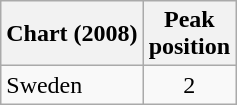<table class="wikitable">
<tr>
<th>Chart (2008)</th>
<th>Peak<br>position</th>
</tr>
<tr>
<td>Sweden</td>
<td align="center">2</td>
</tr>
</table>
